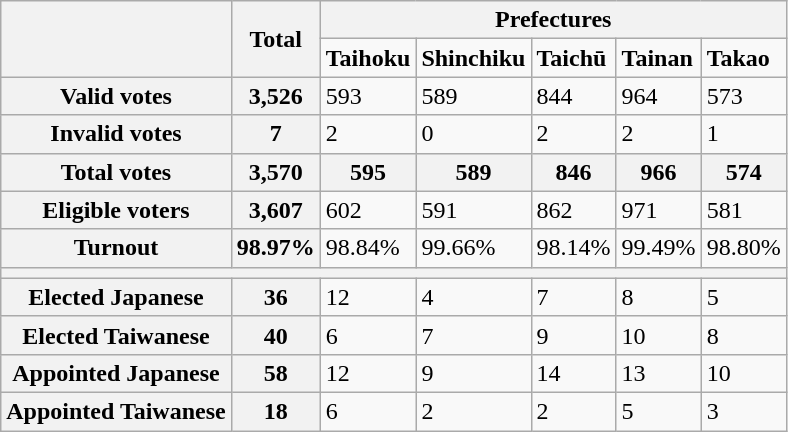<table class="wikitable">
<tr>
<th rowspan="2"></th>
<th rowspan="2">Total</th>
<th colspan="5">Prefectures</th>
</tr>
<tr>
<td><strong>Taihoku</strong></td>
<td><strong>Shinchiku</strong></td>
<td><strong>Taichū</strong></td>
<td><strong>Tainan</strong></td>
<td><strong>Takao</strong></td>
</tr>
<tr>
<th>Valid votes</th>
<th>3,526</th>
<td>593</td>
<td>589</td>
<td>844</td>
<td>964</td>
<td>573</td>
</tr>
<tr>
<th>Invalid votes</th>
<th>7</th>
<td>2</td>
<td>0</td>
<td>2</td>
<td>2</td>
<td>1</td>
</tr>
<tr>
<th>Total votes</th>
<th>3,570</th>
<th>595</th>
<th>589</th>
<th>846</th>
<th>966</th>
<th>574</th>
</tr>
<tr>
<th>Eligible voters</th>
<th>3,607</th>
<td>602</td>
<td>591</td>
<td>862</td>
<td>971</td>
<td>581</td>
</tr>
<tr>
<th>Turnout</th>
<th>98.97%</th>
<td>98.84%</td>
<td>99.66%</td>
<td>98.14%</td>
<td>99.49%</td>
<td>98.80%</td>
</tr>
<tr>
<th colspan="7"></th>
</tr>
<tr>
<th>Elected Japanese</th>
<th>36</th>
<td>12</td>
<td>4</td>
<td>7</td>
<td>8</td>
<td>5</td>
</tr>
<tr>
<th>Elected Taiwanese</th>
<th>40</th>
<td>6</td>
<td>7</td>
<td>9</td>
<td>10</td>
<td>8</td>
</tr>
<tr>
<th>Appointed Japanese</th>
<th>58</th>
<td>12</td>
<td>9</td>
<td>14</td>
<td>13</td>
<td>10</td>
</tr>
<tr>
<th>Appointed Taiwanese</th>
<th>18</th>
<td>6</td>
<td>2</td>
<td>2</td>
<td>5</td>
<td>3</td>
</tr>
</table>
